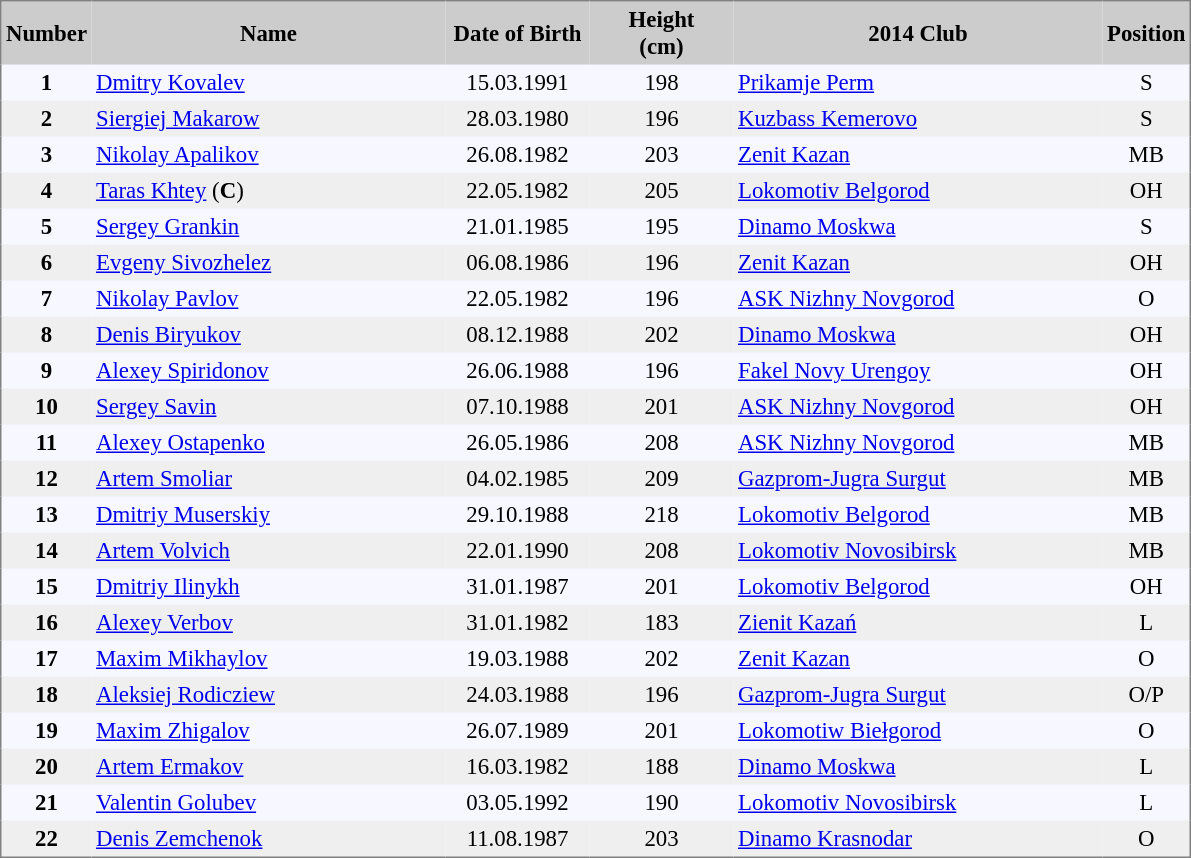<table cellpadding="3" style="background: #f7f8ff; font-size: 95%; border: 1px solid gray; border-collapse: collapse;">
<tr style="background:#ccc;">
<th style="width: 10px;"><strong>Number</strong></th>
<th style="width: 230px;"><strong>Name</strong></th>
<th style="width: 90px;"><strong>Date of Birth</strong></th>
<th style="width: 90px;"><strong>Height<br>(cm)</strong></th>
<th style="width: 240px;"><strong>2014 Club</strong></th>
<th style="width: 50px;"><strong>Position</strong></th>
</tr>
<tr>
<td style="text-align:center;"><strong>1</strong></td>
<td><a href='#'>Dmitry Kovalev</a></td>
<td style="text-align:center;">15.03.1991</td>
<td style="text-align:center;">198</td>
<td> <a href='#'>Prikamje Perm</a></td>
<td style="text-align:center;">S</td>
</tr>
<tr style="background: #efefef;">
<td style="text-align:center;"><strong>2</strong></td>
<td><a href='#'>Siergiej Makarow</a></td>
<td style="text-align:center;">28.03.1980</td>
<td style="text-align:center;">196</td>
<td> <a href='#'>Kuzbass Kemerovo</a></td>
<td style="text-align:center;">S</td>
</tr>
<tr>
<td style="text-align:center;"><strong>3</strong></td>
<td><a href='#'>Nikolay Apalikov</a></td>
<td style="text-align:center;">26.08.1982</td>
<td style="text-align:center;">203</td>
<td> <a href='#'>Zenit Kazan</a></td>
<td style="text-align:center;">MB</td>
</tr>
<tr style="background: #efefef;">
<td style="text-align:center;"><strong>4</strong></td>
<td><a href='#'>Taras Khtey</a> (<strong>C</strong>)</td>
<td style="text-align:center;">22.05.1982</td>
<td style="text-align:center;">205</td>
<td> <a href='#'>Lokomotiv Belgorod</a></td>
<td style="text-align:center;">OH</td>
</tr>
<tr>
<td style="text-align:center;"><strong>5</strong></td>
<td><a href='#'>Sergey Grankin</a></td>
<td style="text-align:center;">21.01.1985</td>
<td style="text-align:center;">195</td>
<td> <a href='#'>Dinamo Moskwa</a></td>
<td style="text-align:center;">S</td>
</tr>
<tr style="background: #efefef;">
<td style="text-align:center;"><strong>6</strong></td>
<td><a href='#'>Evgeny Sivozhelez</a></td>
<td style="text-align:center;">06.08.1986</td>
<td style="text-align:center;">196</td>
<td> <a href='#'>Zenit Kazan</a></td>
<td style="text-align:center;">OH</td>
</tr>
<tr>
<td style="text-align:center;"><strong>7</strong></td>
<td><a href='#'>Nikolay Pavlov</a></td>
<td style="text-align:center;">22.05.1982</td>
<td style="text-align:center;">196</td>
<td> <a href='#'>ASK Nizhny Novgorod</a></td>
<td style="text-align:center;">O</td>
</tr>
<tr style="background: #efefef;">
<td style="text-align:center;"><strong>8</strong></td>
<td><a href='#'>Denis Biryukov</a></td>
<td style="text-align:center;">08.12.1988</td>
<td style="text-align:center;">202</td>
<td> <a href='#'>Dinamo Moskwa</a></td>
<td style="text-align:center;">OH</td>
</tr>
<tr>
<td style="text-align:center;"><strong>9</strong></td>
<td><a href='#'>Alexey Spiridonov</a></td>
<td style="text-align:center;">26.06.1988</td>
<td style="text-align:center;">196</td>
<td> <a href='#'>Fakel Novy Urengoy</a></td>
<td style="text-align:center;">OH</td>
</tr>
<tr style="background: #efefef;">
<td style="text-align:center;"><strong>10</strong></td>
<td><a href='#'>Sergey Savin</a></td>
<td style="text-align:center;">07.10.1988</td>
<td style="text-align:center;">201</td>
<td> <a href='#'>ASK Nizhny Novgorod</a></td>
<td style="text-align:center;">OH</td>
</tr>
<tr>
<td style="text-align:center;"><strong>11</strong></td>
<td><a href='#'>Alexey Ostapenko</a></td>
<td style="text-align:center;">26.05.1986</td>
<td style="text-align:center;">208</td>
<td> <a href='#'>ASK Nizhny Novgorod</a></td>
<td style="text-align:center;">MB</td>
</tr>
<tr style="background: #efefef;">
<td style="text-align:center;"><strong>12</strong></td>
<td><a href='#'>Artem Smoliar</a></td>
<td style="text-align:center;">04.02.1985</td>
<td style="text-align:center;">209</td>
<td> <a href='#'>Gazprom-Jugra Surgut</a></td>
<td style="text-align:center;">MB</td>
</tr>
<tr>
<td style="text-align:center;"><strong>13</strong></td>
<td><a href='#'>Dmitriy Muserskiy</a></td>
<td style="text-align:center;">29.10.1988</td>
<td style="text-align:center;">218</td>
<td> <a href='#'>Lokomotiv Belgorod</a></td>
<td style="text-align:center;">MB</td>
</tr>
<tr style="background: #efefef;">
<td style="text-align:center;"><strong>14</strong></td>
<td><a href='#'>Artem Volvich</a></td>
<td style="text-align:center;">22.01.1990</td>
<td style="text-align:center;">208</td>
<td> <a href='#'>Lokomotiv Novosibirsk</a></td>
<td style="text-align:center;">MB</td>
</tr>
<tr>
<td style="text-align:center;"><strong>15</strong></td>
<td><a href='#'>Dmitriy Ilinykh</a></td>
<td style="text-align:center;">31.01.1987</td>
<td style="text-align:center;">201</td>
<td> <a href='#'>Lokomotiv Belgorod</a></td>
<td style="text-align:center;">OH</td>
</tr>
<tr style="background: #efefef;">
<td style="text-align:center;"><strong>16</strong></td>
<td><a href='#'>Alexey Verbov</a></td>
<td style="text-align:center;">31.01.1982</td>
<td style="text-align:center;">183</td>
<td> <a href='#'>Zienit Kazań</a></td>
<td style="text-align:center;">L</td>
</tr>
<tr>
<td style="text-align:center;"><strong>17</strong></td>
<td><a href='#'>Maxim Mikhaylov</a></td>
<td style="text-align:center;">19.03.1988</td>
<td style="text-align:center;">202</td>
<td> <a href='#'>Zenit Kazan</a></td>
<td style="text-align:center;">O</td>
</tr>
<tr style="background: #efefef;">
<td style="text-align:center;"><strong>18</strong></td>
<td><a href='#'>Aleksiej Rodicziew</a></td>
<td style="text-align:center;">24.03.1988</td>
<td style="text-align:center;">196</td>
<td> <a href='#'>Gazprom-Jugra Surgut</a></td>
<td style="text-align:center;">O/P</td>
</tr>
<tr>
<td style="text-align:center;"><strong>19</strong></td>
<td><a href='#'>Maxim Zhigalov</a></td>
<td style="text-align:center;">26.07.1989</td>
<td style="text-align:center;">201</td>
<td> <a href='#'>Lokomotiw Biełgorod</a></td>
<td style="text-align:center;">O</td>
</tr>
<tr style="background: #efefef;">
<td style="text-align:center;"><strong>20</strong></td>
<td><a href='#'>Artem Ermakov</a></td>
<td style="text-align:center;">16.03.1982</td>
<td style="text-align:center;">188</td>
<td> <a href='#'>Dinamo Moskwa</a></td>
<td style="text-align:center;">L</td>
</tr>
<tr>
<td style="text-align:center;"><strong>21</strong></td>
<td><a href='#'>Valentin Golubev</a></td>
<td style="text-align:center;">03.05.1992</td>
<td style="text-align:center;">190</td>
<td> <a href='#'>Lokomotiv Novosibirsk</a></td>
<td style="text-align:center;">L</td>
</tr>
<tr style="background: #efefef;">
<td style="text-align:center;"><strong>22</strong></td>
<td><a href='#'>Denis Zemchenok</a></td>
<td style="text-align:center;">11.08.1987</td>
<td style="text-align:center;">203</td>
<td> <a href='#'>Dinamo Krasnodar</a></td>
<td style="text-align:center;">O</td>
</tr>
</table>
